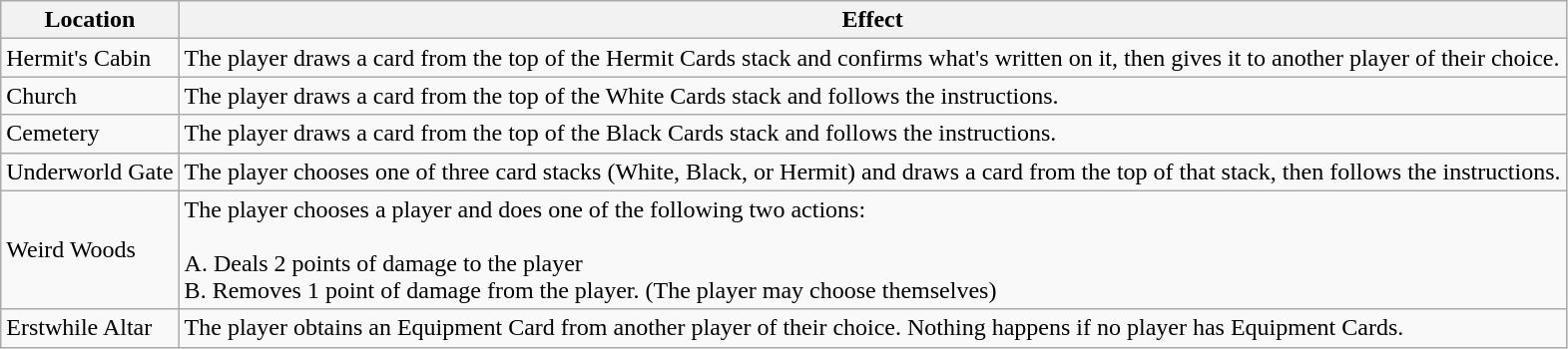<table class="wikitable">
<tr>
<th>Location</th>
<th>Effect</th>
</tr>
<tr>
<td>Hermit's Cabin</td>
<td>The player draws a card from the top of the Hermit Cards stack and confirms what's written on it, then gives it to another player of their choice.</td>
</tr>
<tr>
<td>Church</td>
<td>The player draws a card from the top of the White Cards stack and follows the instructions.</td>
</tr>
<tr>
<td>Cemetery</td>
<td>The player draws a card from the top of the Black Cards stack and follows the instructions.</td>
</tr>
<tr>
<td>Underworld Gate</td>
<td>The player chooses one of three card stacks (White, Black, or Hermit) and draws a card from the top of that stack, then follows the instructions.</td>
</tr>
<tr>
<td>Weird Woods</td>
<td>The player chooses a player and does one of the following two actions: <br><br>A. Deals 2 points of damage to the player <br>
B. Removes 1 point of damage from the player. (The player may choose themselves)</td>
</tr>
<tr>
<td>Erstwhile Altar</td>
<td>The player obtains an Equipment Card from another player of their choice.  Nothing happens if no player has Equipment Cards.</td>
</tr>
</table>
